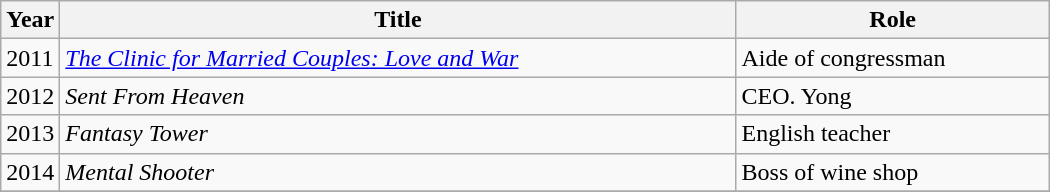<table class="wikitable" style="width:700px">
<tr>
<th width=10>Year</th>
<th>Title</th>
<th>Role</th>
</tr>
<tr>
<td>2011</td>
<td><em><a href='#'>The Clinic for Married Couples: Love and War</a></em></td>
<td>Aide of congressman</td>
</tr>
<tr>
<td>2012</td>
<td><em>Sent From Heaven</em></td>
<td>CEO. Yong</td>
</tr>
<tr>
<td>2013</td>
<td><em>Fantasy Tower</em></td>
<td>English teacher</td>
</tr>
<tr>
<td>2014</td>
<td><em>Mental Shooter</em></td>
<td>Boss of wine shop</td>
</tr>
<tr>
</tr>
</table>
